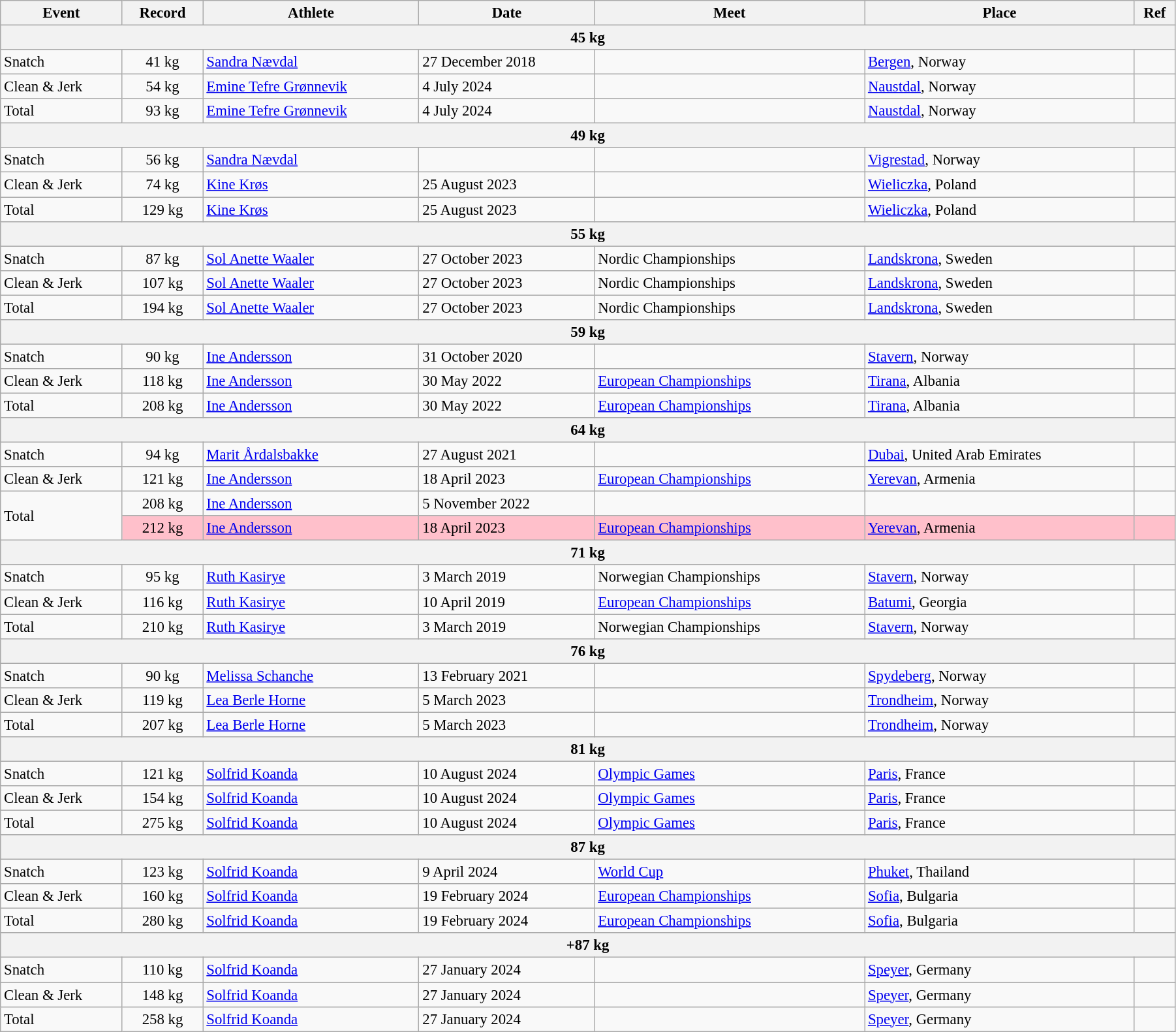<table class="wikitable" style="font-size:95%; width: 95%;">
<tr>
<th width=9%>Event</th>
<th width=6%>Record</th>
<th width=16%>Athlete</th>
<th width=13%>Date</th>
<th width=20%>Meet</th>
<th width=20%>Place</th>
<th width=3%>Ref</th>
</tr>
<tr bgcolor="#DDDDDD">
<th colspan="7">45 kg</th>
</tr>
<tr>
<td>Snatch</td>
<td align="center">41 kg</td>
<td><a href='#'>Sandra Nævdal</a></td>
<td>27 December 2018</td>
<td></td>
<td><a href='#'>Bergen</a>, Norway</td>
<td></td>
</tr>
<tr>
<td>Clean & Jerk</td>
<td align="center">54 kg</td>
<td><a href='#'>Emine Tefre Grønnevik</a></td>
<td>4 July 2024</td>
<td></td>
<td><a href='#'>Naustdal</a>, Norway</td>
<td></td>
</tr>
<tr>
<td>Total</td>
<td align="center">93 kg</td>
<td><a href='#'>Emine Tefre Grønnevik</a></td>
<td>4 July 2024</td>
<td></td>
<td><a href='#'>Naustdal</a>, Norway</td>
<td></td>
</tr>
<tr bgcolor="#DDDDDD">
<th colspan="7">49 kg</th>
</tr>
<tr>
<td>Snatch</td>
<td align="center">56 kg</td>
<td><a href='#'>Sandra Nævdal</a></td>
<td></td>
<td></td>
<td><a href='#'>Vigrestad</a>, Norway</td>
<td></td>
</tr>
<tr>
<td>Clean & Jerk</td>
<td align="center">74 kg</td>
<td><a href='#'>Kine Krøs</a></td>
<td>25 August 2023</td>
<td></td>
<td><a href='#'>Wieliczka</a>, Poland</td>
<td></td>
</tr>
<tr>
<td>Total</td>
<td align="center">129 kg</td>
<td><a href='#'>Kine Krøs</a></td>
<td>25 August 2023</td>
<td></td>
<td><a href='#'>Wieliczka</a>, Poland</td>
<td></td>
</tr>
<tr bgcolor="#DDDDDD">
<th colspan="7">55 kg</th>
</tr>
<tr>
<td>Snatch</td>
<td align="center">87 kg</td>
<td><a href='#'>Sol Anette Waaler</a></td>
<td>27 October 2023</td>
<td>Nordic Championships</td>
<td><a href='#'>Landskrona</a>, Sweden</td>
<td></td>
</tr>
<tr>
<td>Clean & Jerk</td>
<td align="center">107 kg</td>
<td><a href='#'>Sol Anette Waaler</a></td>
<td>27 October 2023</td>
<td>Nordic Championships</td>
<td><a href='#'>Landskrona</a>, Sweden</td>
<td></td>
</tr>
<tr>
<td>Total</td>
<td align="center">194 kg</td>
<td><a href='#'>Sol Anette Waaler</a></td>
<td>27 October 2023</td>
<td>Nordic Championships</td>
<td><a href='#'>Landskrona</a>, Sweden</td>
<td></td>
</tr>
<tr bgcolor="#DDDDDD">
<th colspan="7">59 kg</th>
</tr>
<tr>
<td>Snatch</td>
<td align="center">90 kg</td>
<td><a href='#'>Ine Andersson</a></td>
<td>31 October 2020</td>
<td></td>
<td><a href='#'>Stavern</a>, Norway</td>
<td></td>
</tr>
<tr>
<td>Clean & Jerk</td>
<td align="center">118 kg</td>
<td><a href='#'>Ine Andersson</a></td>
<td>30 May 2022</td>
<td><a href='#'>European Championships</a></td>
<td><a href='#'>Tirana</a>, Albania</td>
<td></td>
</tr>
<tr>
<td>Total</td>
<td align="center">208 kg</td>
<td><a href='#'>Ine Andersson</a></td>
<td>30 May 2022</td>
<td><a href='#'>European Championships</a></td>
<td><a href='#'>Tirana</a>, Albania</td>
<td></td>
</tr>
<tr bgcolor="#DDDDDD">
<th colspan="7">64 kg</th>
</tr>
<tr>
<td>Snatch</td>
<td align="center">94 kg</td>
<td><a href='#'>Marit Årdalsbakke</a></td>
<td>27 August 2021</td>
<td></td>
<td><a href='#'>Dubai</a>, United Arab Emirates</td>
<td></td>
</tr>
<tr>
<td>Clean & Jerk</td>
<td align="center">121 kg</td>
<td><a href='#'>Ine Andersson</a></td>
<td>18 April 2023</td>
<td><a href='#'>European Championships</a></td>
<td><a href='#'>Yerevan</a>, Armenia</td>
<td></td>
</tr>
<tr>
<td rowspan="2">Total</td>
<td align="center">208 kg</td>
<td><a href='#'>Ine Andersson</a></td>
<td>5 November 2022</td>
<td></td>
<td></td>
<td></td>
</tr>
<tr bgcolor=pink>
<td align="center">212 kg</td>
<td><a href='#'>Ine Andersson</a></td>
<td>18 April 2023</td>
<td><a href='#'>European Championships</a></td>
<td><a href='#'>Yerevan</a>, Armenia</td>
<td></td>
</tr>
<tr bgcolor="#DDDDDD">
<th colspan="7">71 kg</th>
</tr>
<tr>
<td>Snatch</td>
<td align="center">95 kg</td>
<td><a href='#'>Ruth Kasirye</a></td>
<td>3 March 2019</td>
<td>Norwegian Championships</td>
<td><a href='#'>Stavern</a>, Norway</td>
<td></td>
</tr>
<tr>
<td>Clean & Jerk</td>
<td align="center">116 kg</td>
<td><a href='#'>Ruth Kasirye</a></td>
<td>10 April 2019</td>
<td><a href='#'>European Championships</a></td>
<td><a href='#'>Batumi</a>, Georgia</td>
<td></td>
</tr>
<tr>
<td>Total</td>
<td align="center">210 kg</td>
<td><a href='#'>Ruth Kasirye</a></td>
<td>3 March 2019</td>
<td>Norwegian Championships</td>
<td><a href='#'>Stavern</a>, Norway</td>
<td></td>
</tr>
<tr bgcolor="#DDDDDD">
<th colspan="7">76 kg</th>
</tr>
<tr>
<td>Snatch</td>
<td align="center">90 kg</td>
<td><a href='#'>Melissa Schanche</a></td>
<td>13 February 2021</td>
<td></td>
<td><a href='#'>Spydeberg</a>, Norway</td>
<td></td>
</tr>
<tr>
<td>Clean & Jerk</td>
<td align="center">119 kg</td>
<td><a href='#'>Lea Berle Horne</a></td>
<td>5 March 2023</td>
<td></td>
<td><a href='#'>Trondheim</a>, Norway</td>
<td></td>
</tr>
<tr>
<td>Total</td>
<td align="center">207 kg</td>
<td><a href='#'>Lea Berle Horne</a></td>
<td>5 March 2023</td>
<td></td>
<td><a href='#'>Trondheim</a>, Norway</td>
<td></td>
</tr>
<tr bgcolor="#DDDDDD">
<th colspan="7">81 kg</th>
</tr>
<tr>
<td>Snatch</td>
<td align="center">121 kg</td>
<td><a href='#'>Solfrid Koanda</a></td>
<td>10 August 2024</td>
<td><a href='#'>Olympic Games</a></td>
<td><a href='#'>Paris</a>, France</td>
<td></td>
</tr>
<tr>
<td>Clean & Jerk</td>
<td align="center">154 kg</td>
<td><a href='#'>Solfrid Koanda</a></td>
<td>10 August 2024</td>
<td><a href='#'>Olympic Games</a></td>
<td><a href='#'>Paris</a>, France</td>
<td></td>
</tr>
<tr>
<td>Total</td>
<td align="center">275 kg</td>
<td><a href='#'>Solfrid Koanda</a></td>
<td>10 August 2024</td>
<td><a href='#'>Olympic Games</a></td>
<td><a href='#'>Paris</a>, France</td>
<td></td>
</tr>
<tr bgcolor="#DDDDDD">
<th colspan="7">87 kg</th>
</tr>
<tr>
<td>Snatch</td>
<td align="center">123 kg</td>
<td><a href='#'>Solfrid Koanda</a></td>
<td>9 April 2024</td>
<td><a href='#'>World Cup</a></td>
<td><a href='#'>Phuket</a>, Thailand</td>
<td></td>
</tr>
<tr>
<td>Clean & Jerk</td>
<td align="center">160 kg</td>
<td><a href='#'>Solfrid Koanda</a></td>
<td>19 February 2024</td>
<td><a href='#'>European Championships</a></td>
<td><a href='#'>Sofia</a>, Bulgaria</td>
<td></td>
</tr>
<tr>
<td>Total</td>
<td align="center">280 kg</td>
<td><a href='#'>Solfrid Koanda</a></td>
<td>19 February 2024</td>
<td><a href='#'>European Championships</a></td>
<td><a href='#'>Sofia</a>, Bulgaria</td>
<td></td>
</tr>
<tr bgcolor="#DDDDDD">
<th colspan="7">+87 kg</th>
</tr>
<tr>
<td>Snatch</td>
<td align="center">110 kg</td>
<td><a href='#'>Solfrid Koanda</a></td>
<td>27 January 2024</td>
<td></td>
<td><a href='#'>Speyer</a>, Germany</td>
<td></td>
</tr>
<tr>
<td>Clean & Jerk</td>
<td align="center">148 kg</td>
<td><a href='#'>Solfrid Koanda</a></td>
<td>27 January 2024</td>
<td></td>
<td><a href='#'>Speyer</a>, Germany</td>
<td></td>
</tr>
<tr>
<td>Total</td>
<td align="center">258 kg</td>
<td><a href='#'>Solfrid Koanda</a></td>
<td>27 January 2024</td>
<td></td>
<td><a href='#'>Speyer</a>, Germany</td>
<td></td>
</tr>
</table>
